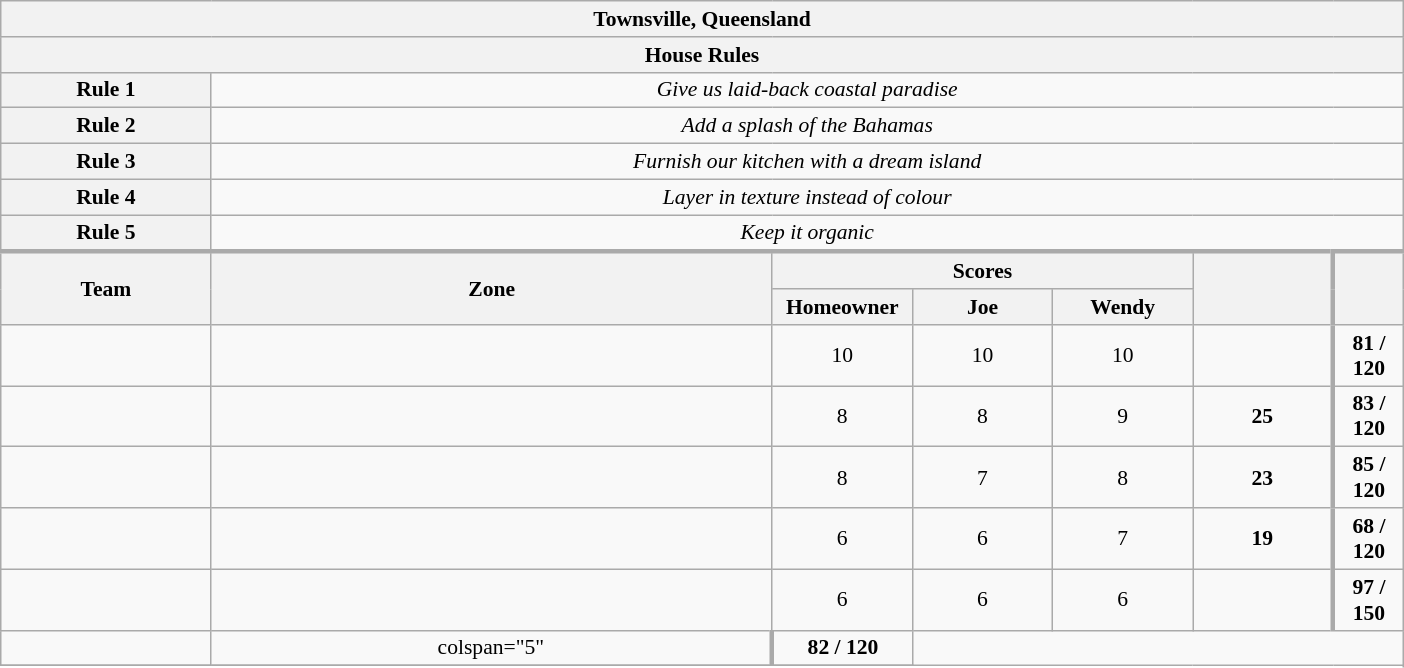<table class="wikitable plainrowheaders" style="text-align:center; font-size:90%; width:65em;">
<tr>
<th colspan="7" >Townsville, Queensland</th>
</tr>
<tr>
<th colspan="7">House Rules</th>
</tr>
<tr>
<th>Rule 1</th>
<td colspan="6"><em>Give us laid-back coastal paradise</em></td>
</tr>
<tr>
<th>Rule 2</th>
<td colspan="6"><em>Add a splash of the Bahamas</em></td>
</tr>
<tr>
<th>Rule 3</th>
<td colspan="6"><em>Furnish our kitchen with a dream island</em></td>
</tr>
<tr>
<th>Rule 4</th>
<td colspan="6"><em>Layer in texture instead of colour</em></td>
</tr>
<tr>
<th>Rule 5</th>
<td colspan="6"><em>Keep it organic</em></td>
</tr>
<tr style="border-top:3px solid #aaa;">
<th rowspan="2">Team</th>
<th rowspan="2" style="width:40%;">Zone</th>
<th colspan="3" style="width:40%;">Scores</th>
<th rowspan="2" style="width:10%;"></th>
<th rowspan="2" style="width:10%; border-left:3px solid #aaa;"></th>
</tr>
<tr>
<th style="width:10%;">Homeowner</th>
<th style="width:10%;">Joe</th>
<th style="width:10%;">Wendy</th>
</tr>
<tr>
<td style="width:15%;"></td>
<td></td>
<td>10</td>
<td>10</td>
<td>10</td>
<td></td>
<td style="border-left:3px solid #aaa;"><strong>81 / 120</strong></td>
</tr>
<tr>
<td style="width:15%;"></td>
<td></td>
<td>8</td>
<td>8</td>
<td>9</td>
<td><strong>25</strong></td>
<td style="border-left:3px solid #aaa;"><strong>83 / 120</strong></td>
</tr>
<tr>
<td style="width:15%;"></td>
<td></td>
<td>8</td>
<td>7</td>
<td>8</td>
<td><strong>23</strong></td>
<td style="border-left:3px solid #aaa;"><strong>85 / 120</strong></td>
</tr>
<tr>
<td style="width:15%;"></td>
<td></td>
<td>6</td>
<td>6</td>
<td>7</td>
<td><strong>19</strong></td>
<td style="border-left:3px solid #aaa;"><strong>68 / 120</strong></td>
</tr>
<tr>
<td style="width:15%;"></td>
<td></td>
<td>6</td>
<td>6</td>
<td>6</td>
<td></td>
<td style="border-left:3px solid #aaa;"><strong>97 / 150</strong></td>
</tr>
<tr>
<td style="width:15%;"></td>
<td>colspan="5" </td>
<td style="border-left:3px solid #aaa;"><strong>82 / 120</strong></td>
</tr>
<tr>
</tr>
</table>
